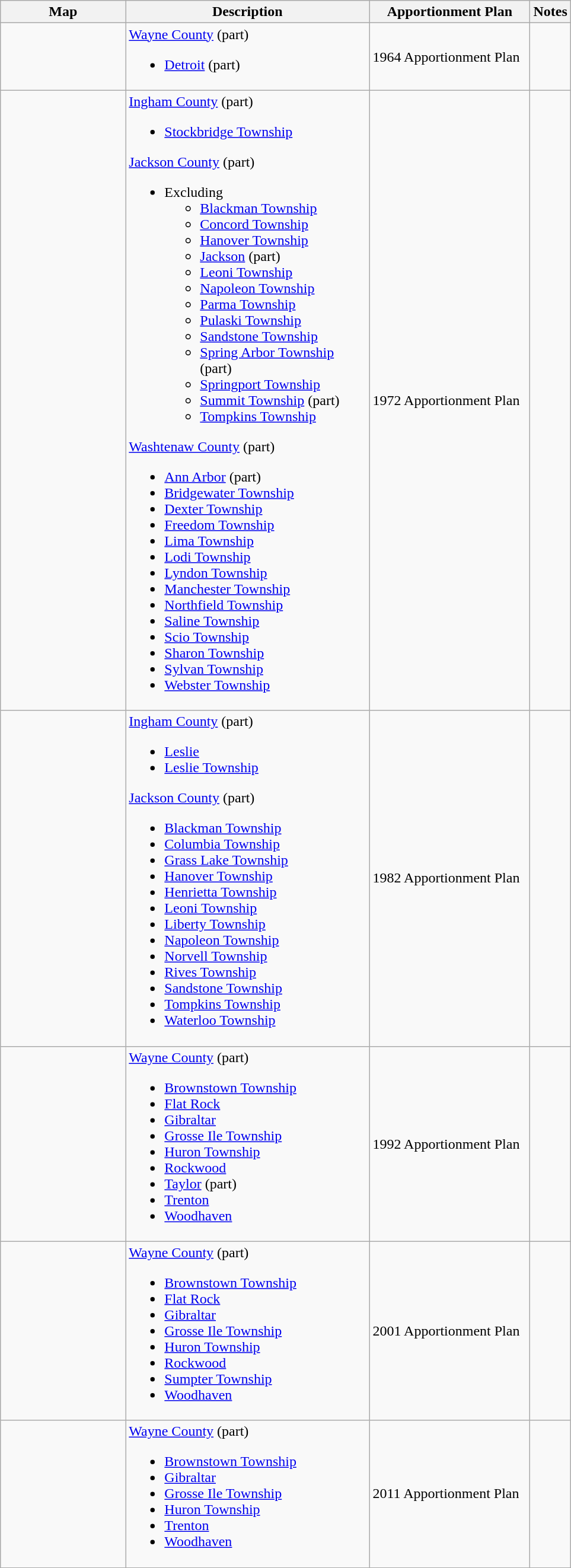<table class="wikitable sortable">
<tr>
<th style="width:100pt;">Map</th>
<th style="width:200pt;">Description</th>
<th style="width:130pt;">Apportionment Plan</th>
<th style="width:15pt;">Notes</th>
</tr>
<tr>
<td></td>
<td><a href='#'>Wayne County</a> (part)<br><ul><li><a href='#'>Detroit</a> (part)</li></ul></td>
<td>1964 Apportionment Plan</td>
<td></td>
</tr>
<tr>
<td></td>
<td><a href='#'>Ingham County</a> (part)<br><ul><li><a href='#'>Stockbridge Township</a></li></ul><a href='#'>Jackson County</a> (part)<ul><li>Excluding<ul><li><a href='#'>Blackman Township</a></li><li><a href='#'>Concord Township</a></li><li><a href='#'>Hanover Township</a></li><li><a href='#'>Jackson</a> (part)</li><li><a href='#'>Leoni Township</a></li><li><a href='#'>Napoleon Township</a></li><li><a href='#'>Parma Township</a></li><li><a href='#'>Pulaski Township</a></li><li><a href='#'>Sandstone Township</a></li><li><a href='#'>Spring Arbor Township</a> (part)</li><li><a href='#'>Springport Township</a></li><li><a href='#'>Summit Township</a> (part)</li><li><a href='#'>Tompkins Township</a></li></ul></li></ul><a href='#'>Washtenaw County</a> (part)<ul><li><a href='#'>Ann Arbor</a> (part)</li><li><a href='#'>Bridgewater Township</a></li><li><a href='#'>Dexter Township</a></li><li><a href='#'>Freedom Township</a></li><li><a href='#'>Lima Township</a></li><li><a href='#'>Lodi Township</a></li><li><a href='#'>Lyndon Township</a></li><li><a href='#'>Manchester Township</a></li><li><a href='#'>Northfield Township</a></li><li><a href='#'>Saline Township</a></li><li><a href='#'>Scio Township</a></li><li><a href='#'>Sharon Township</a></li><li><a href='#'>Sylvan Township</a></li><li><a href='#'>Webster Township</a></li></ul></td>
<td>1972 Apportionment Plan</td>
<td></td>
</tr>
<tr>
<td></td>
<td><a href='#'>Ingham County</a> (part)<br><ul><li><a href='#'>Leslie</a></li><li><a href='#'>Leslie Township</a></li></ul><a href='#'>Jackson County</a> (part)<ul><li><a href='#'>Blackman Township</a></li><li><a href='#'>Columbia Township</a></li><li><a href='#'>Grass Lake Township</a></li><li><a href='#'>Hanover Township</a></li><li><a href='#'>Henrietta Township</a></li><li><a href='#'>Leoni Township</a></li><li><a href='#'>Liberty Township</a></li><li><a href='#'>Napoleon Township</a></li><li><a href='#'>Norvell Township</a></li><li><a href='#'>Rives Township</a></li><li><a href='#'>Sandstone Township</a></li><li><a href='#'>Tompkins Township</a></li><li><a href='#'>Waterloo Township</a></li></ul></td>
<td>1982 Apportionment Plan</td>
<td></td>
</tr>
<tr>
<td></td>
<td><a href='#'>Wayne County</a> (part)<br><ul><li><a href='#'>Brownstown Township</a></li><li><a href='#'>Flat Rock</a></li><li><a href='#'>Gibraltar</a></li><li><a href='#'>Grosse Ile Township</a></li><li><a href='#'>Huron Township</a></li><li><a href='#'>Rockwood</a></li><li><a href='#'>Taylor</a> (part)</li><li><a href='#'>Trenton</a></li><li><a href='#'>Woodhaven</a></li></ul></td>
<td>1992 Apportionment Plan</td>
<td></td>
</tr>
<tr>
<td></td>
<td><a href='#'>Wayne County</a> (part)<br><ul><li><a href='#'>Brownstown Township</a></li><li><a href='#'>Flat Rock</a></li><li><a href='#'>Gibraltar</a></li><li><a href='#'>Grosse Ile Township</a></li><li><a href='#'>Huron Township</a></li><li><a href='#'>Rockwood</a></li><li><a href='#'>Sumpter Township</a></li><li><a href='#'>Woodhaven</a></li></ul></td>
<td>2001 Apportionment Plan</td>
<td></td>
</tr>
<tr>
<td></td>
<td><a href='#'>Wayne County</a> (part)<br><ul><li><a href='#'>Brownstown Township</a></li><li><a href='#'>Gibraltar</a></li><li><a href='#'>Grosse Ile Township</a></li><li><a href='#'>Huron Township</a></li><li><a href='#'>Trenton</a></li><li><a href='#'>Woodhaven</a></li></ul></td>
<td>2011 Apportionment Plan</td>
<td></td>
</tr>
<tr>
</tr>
</table>
